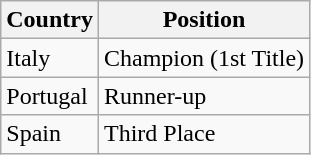<table class="wikitable">
<tr>
<th>Country</th>
<th>Position</th>
</tr>
<tr>
<td>Italy</td>
<td>Champion (1st Title)</td>
</tr>
<tr>
<td>Portugal</td>
<td>Runner-up</td>
</tr>
<tr>
<td>Spain</td>
<td>Third Place</td>
</tr>
</table>
